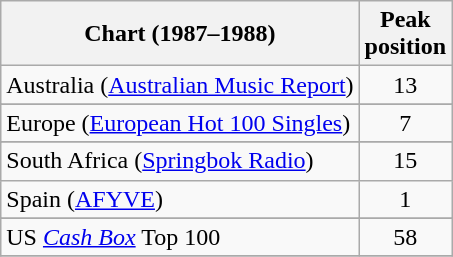<table class="wikitable sortable">
<tr>
<th>Chart (1987–1988)</th>
<th>Peak<br>position</th>
</tr>
<tr>
<td>Australia (<a href='#'>Australian Music Report</a>)</td>
<td align="center">13</td>
</tr>
<tr>
</tr>
<tr>
</tr>
<tr>
<td>Europe (<a href='#'>European Hot 100 Singles</a>)</td>
<td align="center">7</td>
</tr>
<tr>
</tr>
<tr>
</tr>
<tr>
</tr>
<tr>
</tr>
<tr>
</tr>
<tr>
<td>South Africa (<a href='#'>Springbok Radio</a>)</td>
<td align="center">15</td>
</tr>
<tr>
<td>Spain (<a href='#'>AFYVE</a>)</td>
<td align="center">1</td>
</tr>
<tr>
</tr>
<tr>
</tr>
<tr>
</tr>
<tr>
</tr>
<tr>
<td scope="row">US <em><a href='#'>Cash Box</a></em> Top 100</td>
<td align="center">58</td>
</tr>
<tr>
</tr>
</table>
